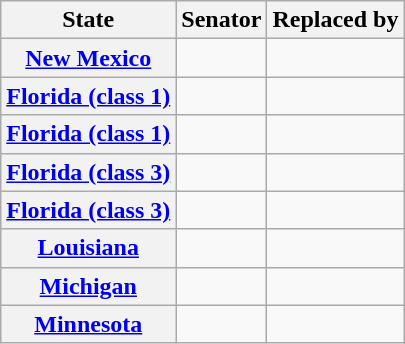<table class="wikitable sortable plainrowheaders">
<tr>
<th scope="col">State</th>
<th scope="col">Senator</th>
<th scope="col">Replaced by</th>
</tr>
<tr>
<th><a href='#'>New Mexico</a></th>
<td></td>
<td></td>
</tr>
<tr>
<th><a href='#'>Florida (class 1)</a></th>
<td></td>
<td></td>
</tr>
<tr>
<th><a href='#'>Florida (class 1)</a></th>
<td></td>
<td></td>
</tr>
<tr>
<th><a href='#'>Florida (class 3)</a></th>
<td></td>
<td></td>
</tr>
<tr>
<th><a href='#'>Florida (class 3)</a></th>
<td></td>
<td></td>
</tr>
<tr>
<th><a href='#'>Louisiana</a></th>
<td></td>
<td></td>
</tr>
<tr>
<th><a href='#'>Michigan</a></th>
<td></td>
<td></td>
</tr>
<tr>
<th><a href='#'>Minnesota</a></th>
<td></td>
<td></td>
</tr>
</table>
